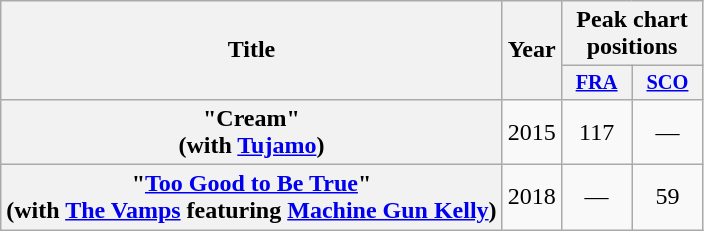<table class="wikitable plainrowheaders" style="text-align:center;">
<tr>
<th rowspan="2" scope="col">Title</th>
<th rowspan="2" scope="col">Year</th>
<th colspan="2">Peak chart positions</th>
</tr>
<tr>
<th scope="col" style="width:3em;font-size:85%;"><a href='#'>FRA</a><br></th>
<th scope="col" style="width:3em;font-size:85%;"><a href='#'>SCO</a><br></th>
</tr>
<tr>
<th scope="row">"Cream"<br><span>(with <a href='#'>Tujamo</a>)</span></th>
<td>2015</td>
<td>117</td>
<td>—</td>
</tr>
<tr>
<th scope="row">"<a href='#'>Too Good to Be True</a>"<br><span>(with <a href='#'>The Vamps</a> featuring <a href='#'>Machine Gun Kelly</a>)</span></th>
<td>2018</td>
<td>—</td>
<td>59</td>
</tr>
</table>
